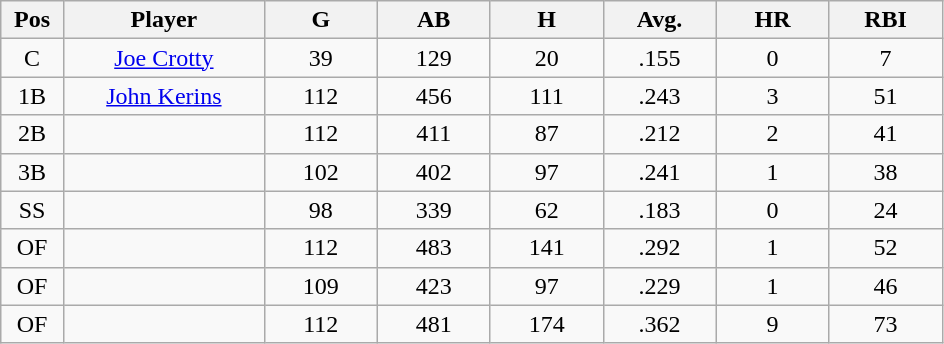<table class="wikitable sortable">
<tr>
<th bgcolor="#DDDDFF" width="5%">Pos</th>
<th bgcolor="#DDDDFF" width="16%">Player</th>
<th bgcolor="#DDDDFF" width="9%">G</th>
<th bgcolor="#DDDDFF" width="9%">AB</th>
<th bgcolor="#DDDDFF" width="9%">H</th>
<th bgcolor="#DDDDFF" width="9%">Avg.</th>
<th bgcolor="#DDDDFF" width="9%">HR</th>
<th bgcolor="#DDDDFF" width="9%">RBI</th>
</tr>
<tr align="center">
<td>C</td>
<td><a href='#'>Joe Crotty</a></td>
<td>39</td>
<td>129</td>
<td>20</td>
<td>.155</td>
<td>0</td>
<td>7</td>
</tr>
<tr align=center>
<td>1B</td>
<td><a href='#'>John Kerins</a></td>
<td>112</td>
<td>456</td>
<td>111</td>
<td>.243</td>
<td>3</td>
<td>51</td>
</tr>
<tr align=center>
<td>2B</td>
<td></td>
<td>112</td>
<td>411</td>
<td>87</td>
<td>.212</td>
<td>2</td>
<td>41</td>
</tr>
<tr align="center">
<td>3B</td>
<td></td>
<td>102</td>
<td>402</td>
<td>97</td>
<td>.241</td>
<td>1</td>
<td>38</td>
</tr>
<tr align="center">
<td>SS</td>
<td></td>
<td>98</td>
<td>339</td>
<td>62</td>
<td>.183</td>
<td>0</td>
<td>24</td>
</tr>
<tr align="center">
<td>OF</td>
<td></td>
<td>112</td>
<td>483</td>
<td>141</td>
<td>.292</td>
<td>1</td>
<td>52</td>
</tr>
<tr align="center">
<td>OF</td>
<td></td>
<td>109</td>
<td>423</td>
<td>97</td>
<td>.229</td>
<td>1</td>
<td>46</td>
</tr>
<tr align="center">
<td>OF</td>
<td></td>
<td>112</td>
<td>481</td>
<td>174</td>
<td>.362</td>
<td>9</td>
<td>73</td>
</tr>
</table>
